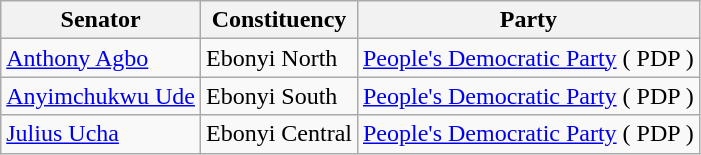<table class="wikitable" border="1">
<tr>
<th>Senator</th>
<th>Constituency</th>
<th>Party</th>
</tr>
<tr>
<td><a href='#'>Anthony Agbo</a></td>
<td>Ebonyi North</td>
<td><a href='#'>People's Democratic Party</a> ( PDP )</td>
</tr>
<tr>
<td><a href='#'>Anyimchukwu Ude</a></td>
<td>Ebonyi South</td>
<td><a href='#'>People's Democratic Party</a> ( PDP )</td>
</tr>
<tr>
<td><a href='#'>Julius Ucha</a></td>
<td>Ebonyi Central</td>
<td><a href='#'>People's Democratic Party</a> ( PDP )</td>
</tr>
</table>
